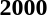<table>
<tr>
<td><strong>2000</strong><br></td>
</tr>
</table>
